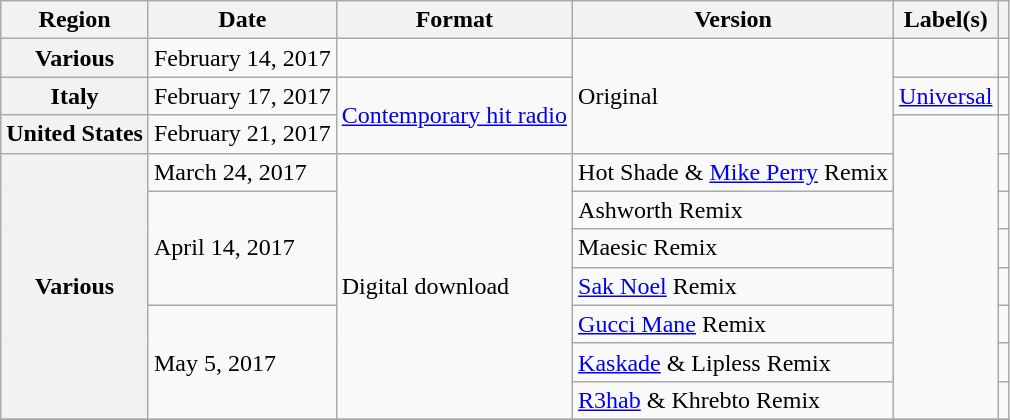<table class="wikitable plainrowheaders">
<tr>
<th scope="col">Region</th>
<th scope="col">Date</th>
<th scope="col">Format</th>
<th scope="col">Version</th>
<th scope="col">Label(s)</th>
<th scope="col"></th>
</tr>
<tr>
<th scope="row">Various</th>
<td>February 14, 2017</td>
<td></td>
<td rowspan="3">Original</td>
<td></td>
<td></td>
</tr>
<tr>
<th scope="row">Italy</th>
<td>February 17, 2017</td>
<td rowspan="2"><a href='#'>Contemporary hit radio</a></td>
<td><a href='#'>Universal</a></td>
<td></td>
</tr>
<tr>
<th scope="row">United States</th>
<td>February 21, 2017</td>
<td rowspan="8"></td>
<td></td>
</tr>
<tr>
<th scope="row" rowspan="7">Various</th>
<td>March 24, 2017</td>
<td rowspan="7">Digital download</td>
<td>Hot Shade & <a href='#'>Mike Perry</a> Remix</td>
<td></td>
</tr>
<tr>
<td rowspan="3">April 14, 2017</td>
<td>Ashworth Remix</td>
<td></td>
</tr>
<tr>
<td>Maesic Remix</td>
<td></td>
</tr>
<tr>
<td><a href='#'>Sak Noel</a> Remix</td>
<td></td>
</tr>
<tr>
<td rowspan="3">May 5, 2017</td>
<td><a href='#'>Gucci Mane</a> Remix</td>
<td></td>
</tr>
<tr>
<td><a href='#'>Kaskade</a> & Lipless Remix</td>
<td></td>
</tr>
<tr>
<td><a href='#'>R3hab</a> & Khrebto Remix</td>
<td></td>
</tr>
<tr>
</tr>
</table>
